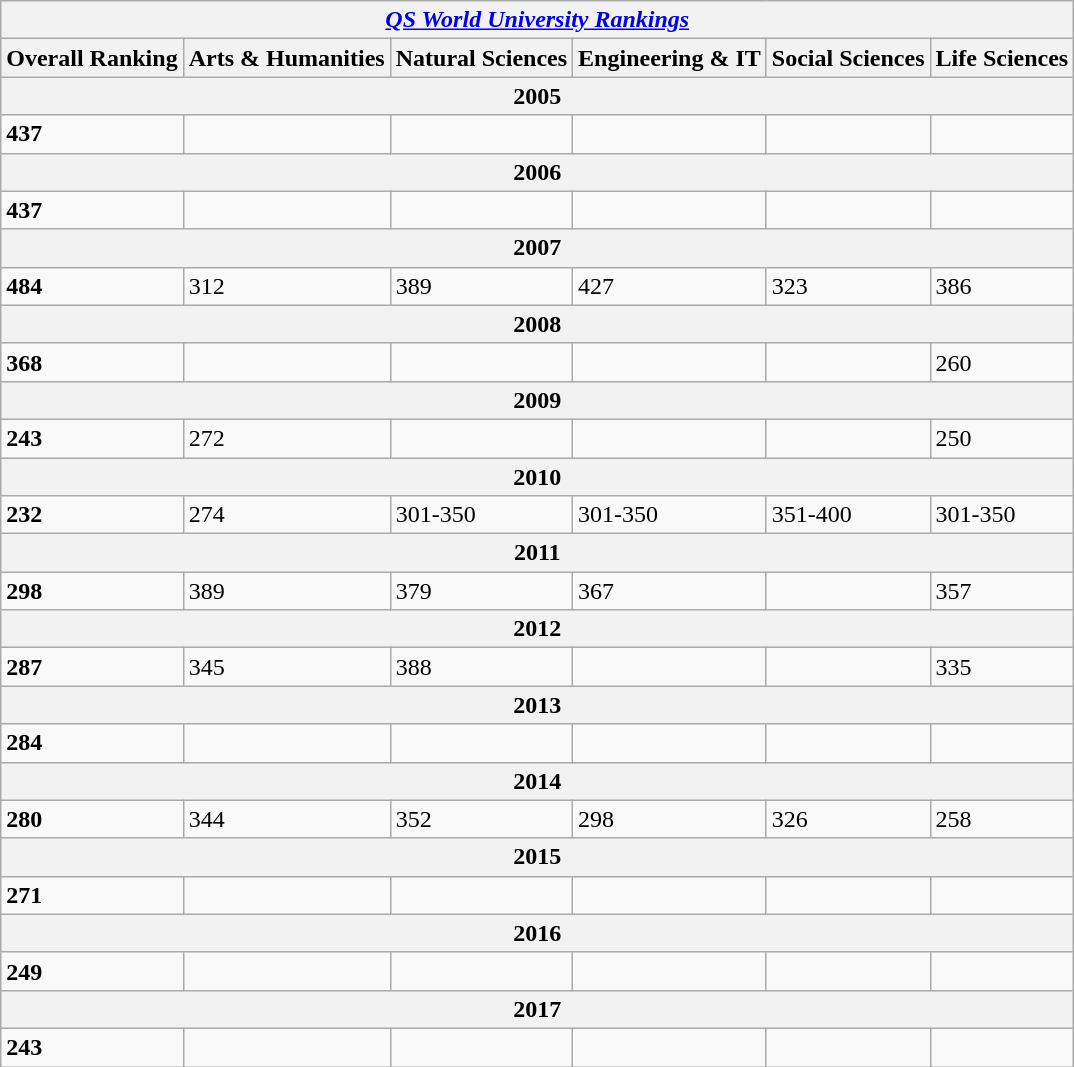<table class="wikitable collapsible collapsed">
<tr>
<th colspan="6" style="text-align:center;"><em><a href='#'>QS World University Rankings</a></em></th>
</tr>
<tr>
<th>Overall Ranking</th>
<th>Arts & Humanities</th>
<th>Natural Sciences</th>
<th>Engineering & IT</th>
<th>Social Sciences</th>
<th>Life Sciences</th>
</tr>
<tr>
<th colspan="6" style="text-align:center;">2005</th>
</tr>
<tr>
<td><strong>437</strong></td>
<td></td>
<td></td>
<td></td>
<td></td>
<td></td>
</tr>
<tr>
<th colspan="6" style="text-align:center;">2006</th>
</tr>
<tr>
<td><strong>437</strong></td>
<td></td>
<td></td>
<td></td>
<td></td>
<td></td>
</tr>
<tr>
<th colspan="6" style="text-align:center;">2007</th>
</tr>
<tr>
<td><strong>484</strong></td>
<td>312</td>
<td>389</td>
<td>427</td>
<td>323</td>
<td>386</td>
</tr>
<tr>
<th colspan="6" style="text-align:center;">2008</th>
</tr>
<tr>
<td><strong>368</strong></td>
<td></td>
<td></td>
<td></td>
<td></td>
<td>260</td>
</tr>
<tr>
<th colspan="6" style="text-align:center;">2009</th>
</tr>
<tr>
<td><strong>243</strong></td>
<td>272</td>
<td></td>
<td></td>
<td></td>
<td>250</td>
</tr>
<tr>
<th colspan="6" style="text-align:center;">2010</th>
</tr>
<tr>
<td><strong>232</strong></td>
<td>274</td>
<td>301-350</td>
<td>301-350</td>
<td>351-400</td>
<td>301-350</td>
</tr>
<tr>
<th colspan="6" style="text-align:center;">2011</th>
</tr>
<tr>
<td><strong>298</strong></td>
<td>389</td>
<td>379</td>
<td>367</td>
<td></td>
<td>357</td>
</tr>
<tr>
<th colspan="6" style="text-align:center;">2012</th>
</tr>
<tr>
<td><strong>287</strong></td>
<td>345</td>
<td>388</td>
<td></td>
<td></td>
<td>335</td>
</tr>
<tr>
<th colspan="6" style="text-align:center;">2013</th>
</tr>
<tr>
<td><strong>284</strong></td>
<td></td>
<td></td>
<td></td>
<td></td>
<td></td>
</tr>
<tr>
<th colspan="6" style="text-align:center;">2014</th>
</tr>
<tr>
<td><strong>280</strong></td>
<td>344</td>
<td>352</td>
<td>298</td>
<td>326</td>
<td>258</td>
</tr>
<tr>
<th colspan="6" style="text-align:center;">2015</th>
</tr>
<tr>
<td><strong>271</strong></td>
<td></td>
<td></td>
<td></td>
<td></td>
<td></td>
</tr>
<tr>
<th colspan="6" style="text-align:center;">2016</th>
</tr>
<tr>
<td><strong>249</strong></td>
<td></td>
<td></td>
<td></td>
<td></td>
<td></td>
</tr>
<tr>
<th colspan="6" style="text-align:center;">2017</th>
</tr>
<tr>
<td><strong>243</strong></td>
<td></td>
<td></td>
<td></td>
<td></td>
<td></td>
</tr>
</table>
